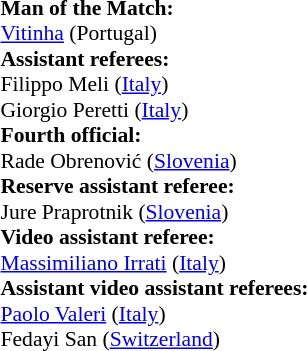<table style="width:50%;font-size:90%">
<tr>
<td><br><strong>Man of the Match:</strong>
<br><a href='#'>Vitinha</a> (Portugal)<br><strong>Assistant referees:</strong>
<br>Filippo Meli (<a href='#'>Italy</a>)
<br>Giorgio Peretti (<a href='#'>Italy</a>)
<br><strong>Fourth official:</strong>
<br>Rade Obrenović (<a href='#'>Slovenia</a>)
<br><strong>Reserve assistant referee:</strong>
<br>Jure Praprotnik (<a href='#'>Slovenia</a>)
<br><strong>Video assistant referee:</strong>
<br><a href='#'>Massimiliano Irrati</a> (<a href='#'>Italy</a>)
<br><strong>Assistant video assistant referees:</strong>
<br><a href='#'>Paolo Valeri</a> (<a href='#'>Italy</a>)
<br>Fedayi San (<a href='#'>Switzerland</a>)</td>
</tr>
</table>
